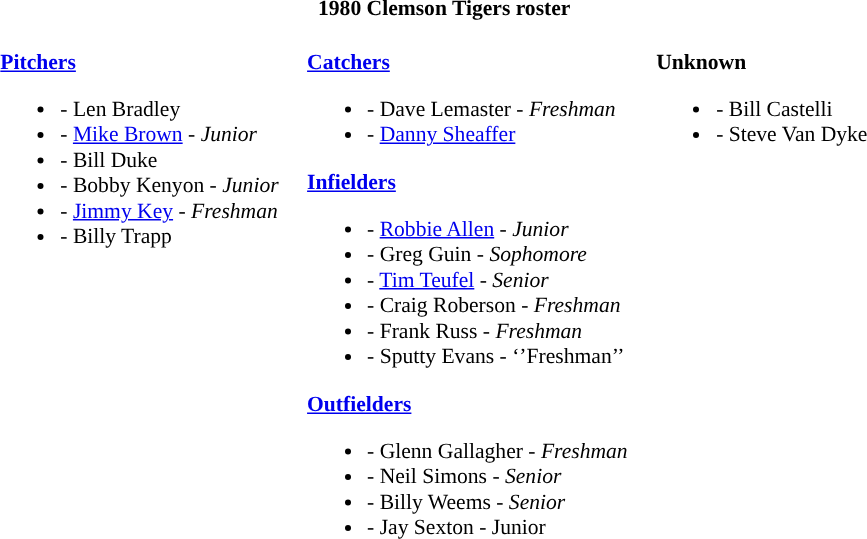<table class="toccolours" style="border-collapse:collapse; font-size:90%;">
<tr>
<th colspan="9">1980 Clemson Tigers roster</th>
</tr>
<tr>
</tr>
<tr>
<td width="03"> </td>
<td valign="top"></td>
<td width="03"> </td>
<td valign="top"><br><strong><a href='#'>Pitchers</a></strong><ul><li>- Len Bradley</li><li>- <a href='#'>Mike Brown</a> - <em>Junior</em></li><li>- Bill Duke</li><li>- Bobby Kenyon - <em>Junior</em></li><li>- <a href='#'>Jimmy Key</a> - <em>Freshman</em></li><li>- Billy Trapp</li></ul></td>
<td width="15"> </td>
<td valign="top"><br><strong><a href='#'>Catchers</a></strong><ul><li>- Dave Lemaster - <em>Freshman</em></li><li>- <a href='#'>Danny Sheaffer</a></li></ul><strong><a href='#'>Infielders</a></strong><ul><li>- <a href='#'>Robbie Allen</a> - <em>Junior</em></li><li>- Greg Guin - <em>Sophomore</em></li><li>- <a href='#'>Tim Teufel</a> - <em>Senior</em></li><li>- Craig Roberson - <em>Freshman</em></li><li>- Frank Russ - <em>Freshman</em></li><li>- Sputty Evans - ‘’Freshman’’</li></ul><strong><a href='#'>Outfielders</a></strong><ul><li>- Glenn Gallagher - <em>Freshman</em></li><li>- Neil Simons - <em>Senior</em></li><li>- Billy Weems - <em>Senior</em></li><li>- Jay Sexton - Junior</li></ul></td>
<td width="15"> </td>
<td valign="top"><br><strong>Unknown</strong><ul><li>- Bill Castelli</li><li>- Steve Van Dyke</li></ul></td>
<td width="25"> </td>
</tr>
</table>
